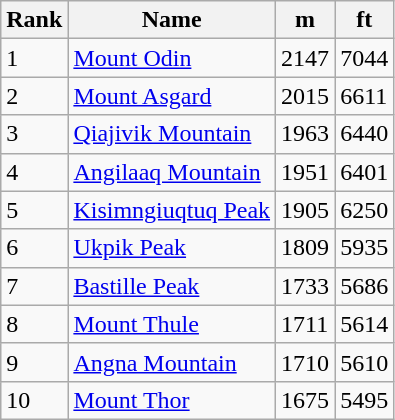<table class="wikitable">
<tr>
<th>Rank</th>
<th>Name</th>
<th>m</th>
<th>ft</th>
</tr>
<tr>
<td>1</td>
<td><a href='#'>Mount Odin</a></td>
<td>2147</td>
<td>7044</td>
</tr>
<tr>
<td>2</td>
<td><a href='#'>Mount Asgard</a></td>
<td>2015</td>
<td>6611</td>
</tr>
<tr>
<td>3</td>
<td><a href='#'>Qiajivik Mountain</a></td>
<td>1963</td>
<td>6440</td>
</tr>
<tr>
<td>4</td>
<td><a href='#'>Angilaaq Mountain</a></td>
<td>1951</td>
<td>6401</td>
</tr>
<tr>
<td>5</td>
<td><a href='#'>Kisimngiuqtuq Peak</a></td>
<td>1905</td>
<td>6250</td>
</tr>
<tr>
<td>6</td>
<td><a href='#'>Ukpik Peak</a></td>
<td>1809</td>
<td>5935</td>
</tr>
<tr>
<td>7</td>
<td><a href='#'>Bastille Peak</a></td>
<td>1733</td>
<td>5686</td>
</tr>
<tr>
<td>8</td>
<td><a href='#'>Mount Thule</a></td>
<td>1711</td>
<td>5614</td>
</tr>
<tr>
<td>9</td>
<td><a href='#'>Angna Mountain</a></td>
<td>1710</td>
<td>5610</td>
</tr>
<tr>
<td>10</td>
<td><a href='#'>Mount Thor</a></td>
<td>1675</td>
<td>5495</td>
</tr>
</table>
